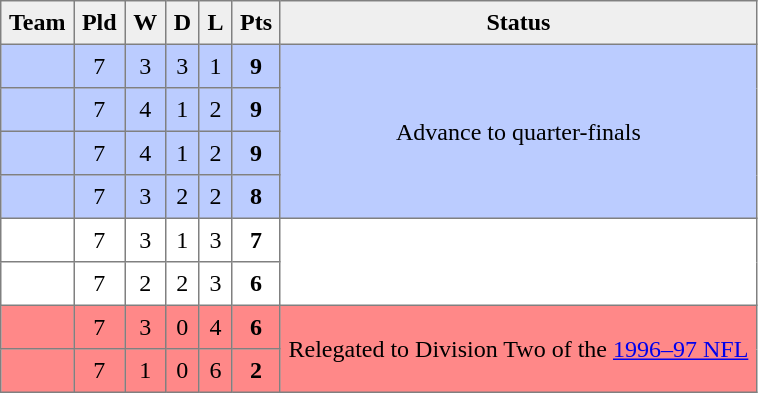<table style=border-collapse:collapse border=1 cellspacing=0 cellpadding=5>
<tr align=center bgcolor=#efefef>
<th>Team</th>
<th>Pld</th>
<th>W</th>
<th>D</th>
<th>L</th>
<th>Pts</th>
<th>Status</th>
</tr>
<tr align=center style="background:#bbccff;">
<td style="text-align:left;"> </td>
<td>7</td>
<td>3</td>
<td>3</td>
<td>1</td>
<td><strong>9</strong></td>
<td rowspan=4>Advance to quarter-finals</td>
</tr>
<tr align=center style="background:#bbccff;">
<td style="text-align:left;"> </td>
<td>7</td>
<td>4</td>
<td>1</td>
<td>2</td>
<td><strong>9</strong></td>
</tr>
<tr align=center style="background:#bbccff;">
<td style="text-align:left;"> </td>
<td>7</td>
<td>4</td>
<td>1</td>
<td>2</td>
<td><strong>9</strong></td>
</tr>
<tr align=center style="background:#bbccff;">
<td style="text-align:left;"> </td>
<td>7</td>
<td>3</td>
<td>2</td>
<td>2</td>
<td><strong>8</strong></td>
</tr>
<tr align=center style="background:#FFFFFF;">
<td style="text-align:left;"> </td>
<td>7</td>
<td>3</td>
<td>1</td>
<td>3</td>
<td><strong>7</strong></td>
<td rowspan=2></td>
</tr>
<tr align=center style="background:#FFFFFF;">
<td style="text-align:left;"> </td>
<td>7</td>
<td>2</td>
<td>2</td>
<td>3</td>
<td><strong>6</strong></td>
</tr>
<tr align=center style="background:#FF8888;">
<td style="text-align:left;"> </td>
<td>7</td>
<td>3</td>
<td>0</td>
<td>4</td>
<td><strong>6</strong></td>
<td rowspan=2>Relegated to Division Two of the <a href='#'>1996–97 NFL</a></td>
</tr>
<tr align=center style="background:#FF8888;">
<td style="text-align:left;"> </td>
<td>7</td>
<td>1</td>
<td>0</td>
<td>6</td>
<td><strong>2</strong></td>
</tr>
</table>
